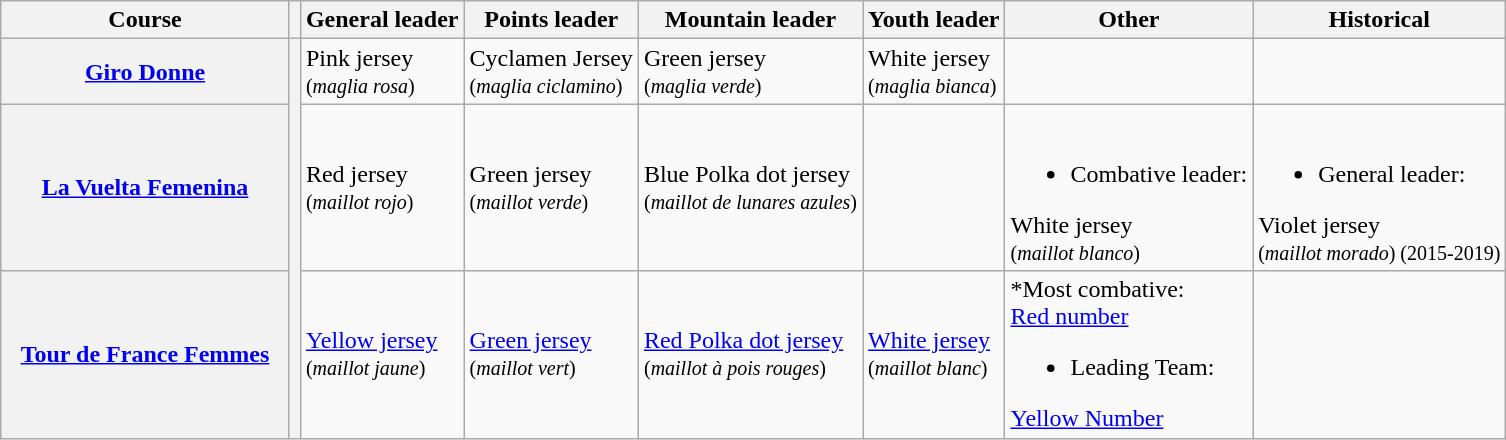<table class="wikitable">
<tr>
<th scope="col" width=185>Course</th>
<th scope="col"></th>
<th scope="col">General leader</th>
<th scope="col">Points leader</th>
<th scope="col">Mountain leader</th>
<th scope="col">Youth leader</th>
<th scope="col">Other</th>
<th scope="col">Historical</th>
</tr>
<tr>
<th> <strong><a href='#'>Giro Donne</a></strong></th>
<th rowspan="3"></th>
<td> <div>Pink jersey <br><small>(<em>maglia rosa</em>)</small></div></td>
<td> <div>Cyclamen Jersey <br><small>(<em>maglia ciclamino</em>)</small></div></td>
<td> <div>Green jersey <br><small>(<em>maglia verde</em>)</small></div></td>
<td> <div>White jersey <br><small>(<em>maglia bianca</em>)</small></div></td>
<td></td>
<td></td>
</tr>
<tr>
<th> <strong><a href='#'>La Vuelta Femenina</a></strong></th>
<td> <div>Red jersey<br><small>(<em>maillot rojo</em>)</small></div></td>
<td> <div>Green jersey<br><small>(<em>maillot verde</em>)</small></div></td>
<td> <div>Blue Polka dot jersey<br><small>(<em>maillot de lunares azules</em>)</small></div></td>
<td></td>
<td><br><ul><li>Combative leader:</li></ul><div> White jersey <br><small>(<em>maillot blanco</em>)</small></div></td>
<td><br><ul><li>General leader:</li></ul><div> Violet jersey <br><small>(<em>maillot morado</em>) (2015-2019)</small></div></td>
</tr>
<tr>
<th> <strong><a href='#'>Tour de France Femmes</a></strong></th>
<td> <div><a href='#'>Yellow jersey</a> <br><small>(<em>maillot jaune</em>)</small></div></td>
<td> <div><a href='#'>Green jersey</a> <br><small>(<em>maillot vert</em>)</small></div></td>
<td> <div><a href='#'>Red Polka dot jersey</a> <br><small>(<em>maillot à pois rouges</em>)</small></div></td>
<td> <div><a href='#'>White jersey</a> <br><small>(<em>maillot blanc</em>)</small></div></td>
<td>*Most combative:<br><div> <a href='#'>Red number</a></div><ul><li>Leading Team:</li></ul><div> <a href='#'>Yellow Number</a></div></td>
<td></td>
</tr>
</table>
